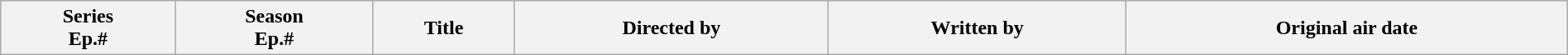<table class="wikitable plainrowheaders" style="width:100%; margin:auto;">
<tr>
<th>Series<br>Ep.#</th>
<th>Season<br>Ep.#</th>
<th>Title</th>
<th>Directed by</th>
<th>Written by</th>
<th>Original air date<br>
















</th>
</tr>
</table>
